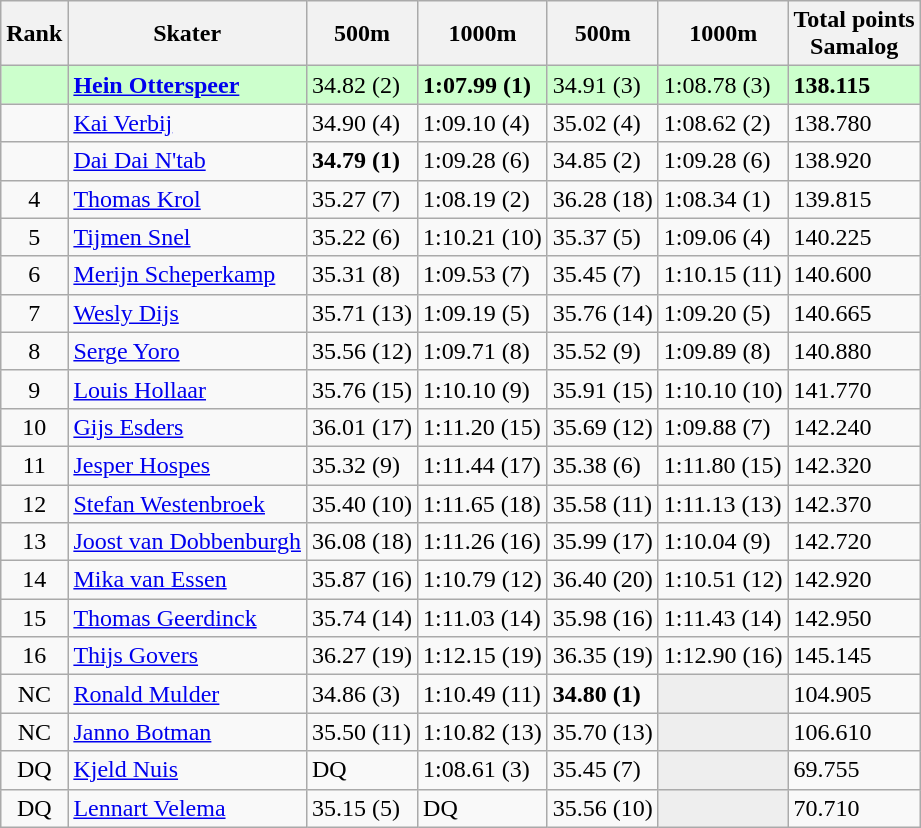<table class="wikitable sortable">
<tr>
<th>Rank</th>
<th>Skater</th>
<th>500m</th>
<th>1000m</th>
<th>500m</th>
<th>1000m</th>
<th>Total points <br> Samalog</th>
</tr>
<tr bgcolor=ccffcc>
<td style="text-align:center"></td>
<td><strong><a href='#'>Hein Otterspeer</a></strong></td>
<td>34.82 (2)</td>
<td><strong>1:07.99 (1)</strong></td>
<td>34.91 (3)</td>
<td>1:08.78 (3)</td>
<td><strong>138.115</strong></td>
</tr>
<tr>
<td style="text-align:center"></td>
<td><a href='#'>Kai Verbij</a></td>
<td>34.90 (4)</td>
<td>1:09.10 (4)</td>
<td>35.02 (4)</td>
<td>1:08.62 (2)</td>
<td>138.780</td>
</tr>
<tr>
<td style="text-align:center"></td>
<td><a href='#'>Dai Dai N'tab</a></td>
<td><strong>34.79 (1)</strong></td>
<td>1:09.28 (6)</td>
<td>34.85 (2)</td>
<td>1:09.28 (6)</td>
<td>138.920</td>
</tr>
<tr>
<td style="text-align:center">4</td>
<td><a href='#'>Thomas Krol</a></td>
<td>35.27 (7)</td>
<td>1:08.19 (2)</td>
<td>36.28 (18)</td>
<td>1:08.34 (1)</td>
<td>139.815</td>
</tr>
<tr>
<td style="text-align:center">5</td>
<td><a href='#'>Tijmen Snel</a></td>
<td>35.22 (6)</td>
<td>1:10.21 (10)</td>
<td>35.37 (5)</td>
<td>1:09.06 (4)</td>
<td>140.225</td>
</tr>
<tr>
<td style="text-align:center">6</td>
<td><a href='#'>Merijn Scheperkamp</a></td>
<td>35.31 (8)</td>
<td>1:09.53 (7)</td>
<td>35.45 (7)</td>
<td>1:10.15 (11)</td>
<td>140.600</td>
</tr>
<tr>
<td style="text-align:center">7</td>
<td><a href='#'>Wesly Dijs</a></td>
<td>35.71 (13)</td>
<td>1:09.19 (5)</td>
<td>35.76 (14)</td>
<td>1:09.20 (5)</td>
<td>140.665</td>
</tr>
<tr>
<td style="text-align:center">8</td>
<td><a href='#'>Serge Yoro</a></td>
<td>35.56 (12)</td>
<td>1:09.71 (8)</td>
<td>35.52 (9)</td>
<td>1:09.89 (8)</td>
<td>140.880</td>
</tr>
<tr>
<td style="text-align:center">9</td>
<td><a href='#'>Louis Hollaar</a></td>
<td>35.76 (15)</td>
<td>1:10.10 (9)</td>
<td>35.91 (15)</td>
<td>1:10.10 (10)</td>
<td>141.770</td>
</tr>
<tr>
<td style="text-align:center">10</td>
<td><a href='#'>Gijs Esders</a></td>
<td>36.01 (17)</td>
<td>1:11.20 (15)</td>
<td>35.69 (12)</td>
<td>1:09.88 (7)</td>
<td>142.240</td>
</tr>
<tr>
<td style="text-align:center">11</td>
<td><a href='#'>Jesper Hospes</a></td>
<td>35.32 (9)</td>
<td>1:11.44 (17)</td>
<td>35.38 (6)</td>
<td>1:11.80 (15)</td>
<td>142.320</td>
</tr>
<tr>
<td style="text-align:center">12</td>
<td><a href='#'>Stefan Westenbroek</a></td>
<td>35.40 (10)</td>
<td>1:11.65 (18)</td>
<td>35.58 (11)</td>
<td>1:11.13 (13)</td>
<td>142.370</td>
</tr>
<tr>
<td style="text-align:center">13</td>
<td><a href='#'>Joost van Dobbenburgh</a></td>
<td>36.08 (18)</td>
<td>1:11.26 (16)</td>
<td>35.99 (17)</td>
<td>1:10.04 (9)</td>
<td>142.720</td>
</tr>
<tr>
<td style="text-align:center">14</td>
<td><a href='#'>Mika van Essen</a></td>
<td>35.87 (16)</td>
<td>1:10.79 (12)</td>
<td>36.40 (20)</td>
<td>1:10.51 (12)</td>
<td>142.920</td>
</tr>
<tr>
<td style="text-align:center">15</td>
<td><a href='#'>Thomas Geerdinck</a></td>
<td>35.74 (14)</td>
<td>1:11.03 (14)</td>
<td>35.98 (16)</td>
<td>1:11.43 (14)</td>
<td>142.950</td>
</tr>
<tr>
<td style="text-align:center">16</td>
<td><a href='#'>Thijs Govers</a></td>
<td>36.27 (19)</td>
<td>1:12.15 (19)</td>
<td>36.35 (19)</td>
<td>1:12.90 (16)</td>
<td>145.145</td>
</tr>
<tr>
<td style="text-align:center">NC</td>
<td><a href='#'>Ronald Mulder</a></td>
<td>34.86 (3)</td>
<td>1:10.49 (11)</td>
<td><strong>34.80 (1)</strong></td>
<td bgcolor=#EEEEEE></td>
<td>104.905</td>
</tr>
<tr>
<td style="text-align:center">NC</td>
<td><a href='#'>Janno Botman</a></td>
<td>35.50 (11)</td>
<td>1:10.82 (13)</td>
<td>35.70 (13)</td>
<td bgcolor=#EEEEEE></td>
<td>106.610</td>
</tr>
<tr>
<td style="text-align:center">DQ</td>
<td><a href='#'>Kjeld Nuis</a></td>
<td>DQ</td>
<td>1:08.61 (3)</td>
<td>35.45 (7)</td>
<td bgcolor=#EEEEEE></td>
<td>69.755</td>
</tr>
<tr>
<td style="text-align:center">DQ</td>
<td><a href='#'>Lennart Velema</a></td>
<td>35.15 (5)</td>
<td>DQ</td>
<td>35.56 (10)</td>
<td bgcolor=#EEEEEE></td>
<td>70.710</td>
</tr>
</table>
